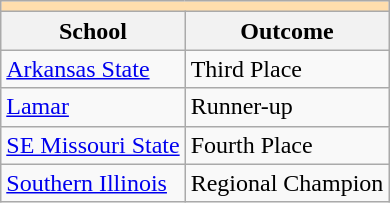<table class="wikitable" style="float:left; margin-right:1em;">
<tr>
<th colspan="3" style="background:#ffdead;"></th>
</tr>
<tr>
<th>School</th>
<th>Outcome</th>
</tr>
<tr>
<td><a href='#'>Arkansas State</a></td>
<td>Third Place</td>
</tr>
<tr>
<td><a href='#'>Lamar</a></td>
<td>Runner-up</td>
</tr>
<tr>
<td><a href='#'>SE Missouri State</a></td>
<td>Fourth Place</td>
</tr>
<tr>
<td><a href='#'>Southern Illinois</a></td>
<td>Regional Champion</td>
</tr>
</table>
